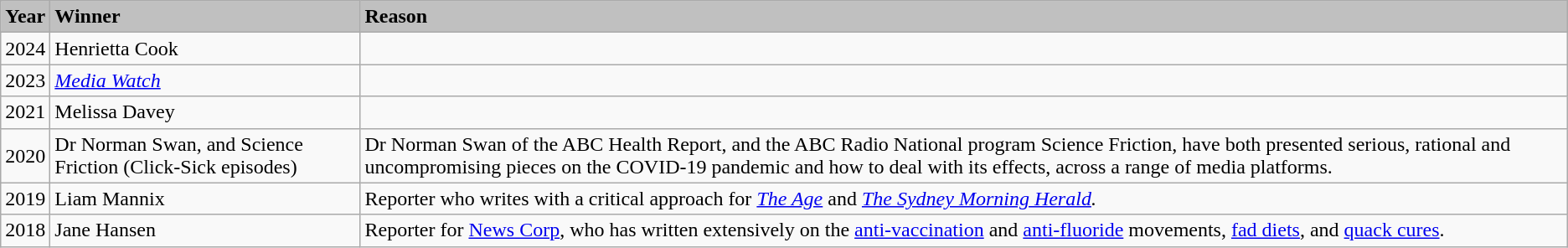<table class="wikitable">
<tr style="background:silver;">
<td><strong>Year</strong></td>
<td><strong>Winner</strong></td>
<td><strong>Reason</strong></td>
</tr>
<tr>
<td>2024</td>
<td>Henrietta Cook </td>
<td></td>
</tr>
<tr>
<td>2023</td>
<td><em><a href='#'>Media Watch</a></em></td>
<td></td>
</tr>
<tr>
<td>2021</td>
<td>Melissa Davey</td>
<td></td>
</tr>
<tr>
<td>2020</td>
<td>Dr Norman Swan, and Science Friction (Click-Sick episodes)</td>
<td>Dr Norman Swan of the ABC Health Report, and the ABC Radio National program Science Friction, have both presented serious, rational and uncompromising pieces on the COVID-19 pandemic and how to deal with its effects, across a range of media platforms.</td>
</tr>
<tr>
<td>2019</td>
<td>Liam Mannix</td>
<td>Reporter who writes with a critical approach for <em><a href='#'>The Age</a></em> and <em><a href='#'>The Sydney Morning Herald</a>.</em></td>
</tr>
<tr>
<td>2018</td>
<td>Jane Hansen</td>
<td>Reporter for <a href='#'>News Corp</a>, who has written extensively on the <a href='#'>anti-vaccination</a> and <a href='#'>anti-fluoride</a> movements, <a href='#'>fad diets</a>, and <a href='#'>quack cures</a>.</td>
</tr>
</table>
